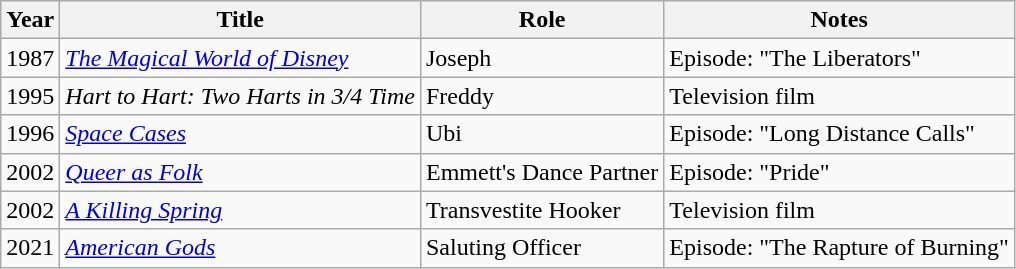<table class="wikitable sortable">
<tr>
<th>Year</th>
<th>Title</th>
<th>Role</th>
<th>Notes</th>
</tr>
<tr>
<td>1987</td>
<td data-sort-value="Magical World of Disney, The"><em><a href='#'>The Magical World of Disney</a></em></td>
<td>Joseph</td>
<td>Episode: "The Liberators"</td>
</tr>
<tr>
<td>1995</td>
<td><em>Hart to Hart: Two Harts in 3/4 Time</em></td>
<td>Freddy</td>
<td>Television film</td>
</tr>
<tr>
<td>1996</td>
<td><em><a href='#'>Space Cases</a></em></td>
<td>Ubi</td>
<td>Episode: "Long Distance Calls"</td>
</tr>
<tr>
<td>2002</td>
<td><a href='#'><em>Queer as Folk</em></a></td>
<td>Emmett's Dance Partner</td>
<td>Episode: "Pride"</td>
</tr>
<tr>
<td>2002</td>
<td data-sort-value="Killing Spring, A"><em><a href='#'>A Killing Spring</a></em></td>
<td>Transvestite Hooker</td>
<td>Television film</td>
</tr>
<tr>
<td>2021</td>
<td><a href='#'><em>American Gods</em></a></td>
<td>Saluting Officer</td>
<td>Episode: "The Rapture of Burning"</td>
</tr>
</table>
